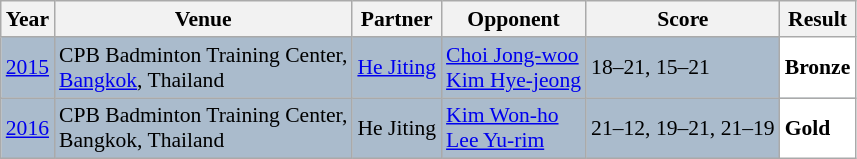<table class="sortable wikitable" style="font-size: 90%;">
<tr>
<th>Year</th>
<th>Venue</th>
<th>Partner</th>
<th>Opponent</th>
<th>Score</th>
<th>Result</th>
</tr>
<tr style="background:#AABBCC">
<td align="center"><a href='#'>2015</a></td>
<td align="left">CPB Badminton Training Center,<br><a href='#'>Bangkok</a>, Thailand</td>
<td align="left"> <a href='#'>He Jiting</a></td>
<td align="left"> <a href='#'>Choi Jong-woo</a><br> <a href='#'>Kim Hye-jeong</a></td>
<td align="left">18–21, 15–21</td>
<td style="text-align:left; background:white"> <strong>Bronze</strong></td>
</tr>
<tr style="background:#AABBCC">
<td align="center"><a href='#'>2016</a></td>
<td align="left">CPB Badminton Training Center,<br>Bangkok, Thailand</td>
<td align="left"> He Jiting</td>
<td align="left"> <a href='#'>Kim Won-ho</a><br> <a href='#'>Lee Yu-rim</a></td>
<td align="left">21–12, 19–21, 21–19</td>
<td style="text-align:left; background:white"> <strong>Gold</strong></td>
</tr>
</table>
